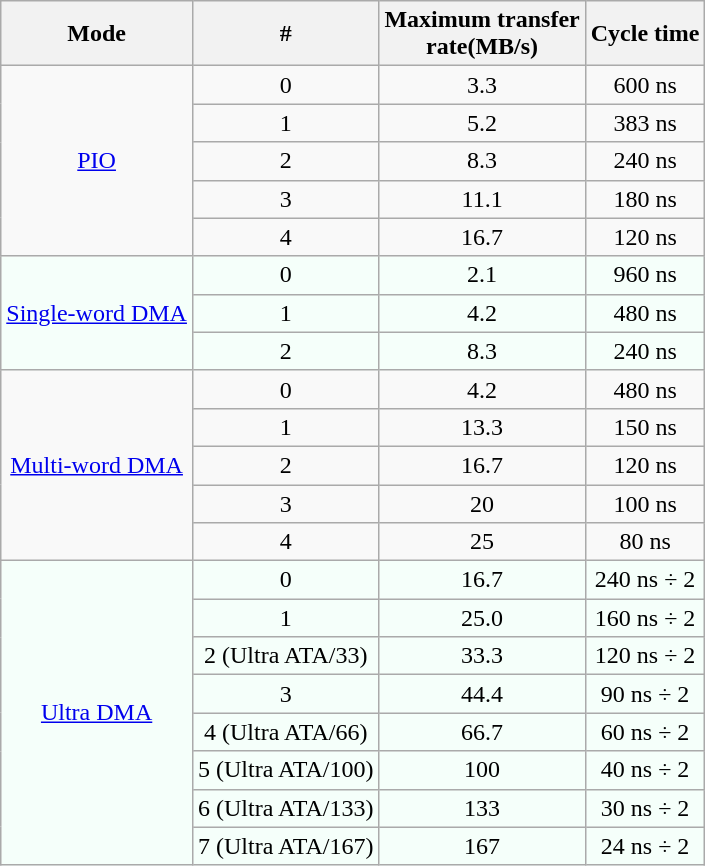<table class="wikitable sortable" style="text-align:center">
<tr>
<th>Mode</th>
<th>#</th>
<th>Maximum transfer<br> rate(MB/s)</th>
<th>Cycle time</th>
</tr>
<tr>
<td rowspan=5><a href='#'>PIO</a></td>
<td>0</td>
<td>3.3</td>
<td>600 ns</td>
</tr>
<tr>
<td>1</td>
<td>5.2</td>
<td>383 ns</td>
</tr>
<tr>
<td>2</td>
<td>8.3</td>
<td>240 ns</td>
</tr>
<tr>
<td>3</td>
<td>11.1</td>
<td>180 ns</td>
</tr>
<tr>
<td>4</td>
<td>16.7</td>
<td>120 ns</td>
</tr>
<tr style="background:#f5fffa">
<td rowspan=3><a href='#'>Single-word DMA</a></td>
<td>0</td>
<td>2.1</td>
<td>960 ns</td>
</tr>
<tr style="background:#f5fffa">
<td>1</td>
<td>4.2</td>
<td>480 ns</td>
</tr>
<tr style="background:#f5fffa">
<td>2</td>
<td>8.3</td>
<td>240 ns</td>
</tr>
<tr>
<td rowspan=5><a href='#'>Multi-word DMA</a></td>
<td>0</td>
<td>4.2</td>
<td>480 ns</td>
</tr>
<tr>
<td>1</td>
<td>13.3</td>
<td>150 ns</td>
</tr>
<tr>
<td>2</td>
<td>16.7</td>
<td>120 ns</td>
</tr>
<tr>
<td>3</td>
<td>20</td>
<td>100 ns</td>
</tr>
<tr>
<td>4</td>
<td>25</td>
<td>80 ns</td>
</tr>
<tr style="background:#f5fffa">
<td rowspan=8><a href='#'>Ultra DMA</a></td>
<td>0</td>
<td>16.7</td>
<td>240 ns ÷ 2</td>
</tr>
<tr style="background:#f5fffa">
<td>1</td>
<td>25.0</td>
<td>160 ns ÷ 2</td>
</tr>
<tr style="background:#f5fffa">
<td>2 (Ultra ATA/33)</td>
<td>33.3</td>
<td>120 ns ÷ 2</td>
</tr>
<tr style="background:#f5fffa">
<td>3</td>
<td>44.4</td>
<td>90 ns ÷ 2</td>
</tr>
<tr style="background:#f5fffa">
<td>4 (Ultra ATA/66)</td>
<td>66.7</td>
<td>60 ns ÷ 2</td>
</tr>
<tr style="background:#f5fffa">
<td>5 (Ultra ATA/100)</td>
<td>100</td>
<td>40 ns ÷ 2</td>
</tr>
<tr style="background:#f5fffa">
<td>6 (Ultra ATA/133)</td>
<td>133</td>
<td>30 ns ÷ 2</td>
</tr>
<tr style="background:#f5fffa">
<td>7 (Ultra ATA/167)</td>
<td>167</td>
<td>24 ns ÷ 2</td>
</tr>
</table>
